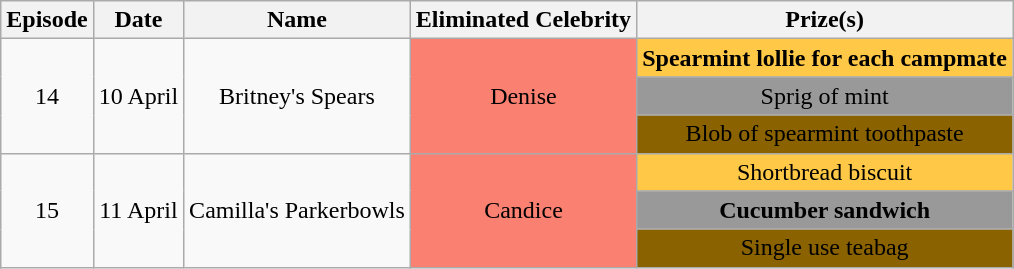<table class=wikitable style="text-align:center">
<tr>
<th>Episode</th>
<th>Date</th>
<th>Name</th>
<th>Eliminated Celebrity</th>
<th>Prize(s)</th>
</tr>
<tr>
<td rowspan="3">14</td>
<td rowspan="3">10 April</td>
<td rowspan="3">Britney's Spears</td>
<td rowspan="3" bgcolor="Salmon">Denise</td>
<td bgcolor=#FFC847><strong>Spearmint lollie for each campmate</strong></td>
</tr>
<tr>
<td bgcolor=#999999>Sprig of mint</td>
</tr>
<tr>
<td bgcolor=#8A6300>Blob of spearmint toothpaste</td>
</tr>
<tr>
<td rowspan="3">15</td>
<td rowspan="3">11 April</td>
<td rowspan="3">Camilla's Parkerbowls</td>
<td rowspan="3" bgcolor="Salmon">Candice</td>
<td bgcolor=#FFC847>Shortbread biscuit</td>
</tr>
<tr>
<td bgcolor=#999999><strong>Cucumber sandwich</strong></td>
</tr>
<tr>
<td bgcolor=#8A6300>Single use teabag</td>
</tr>
</table>
